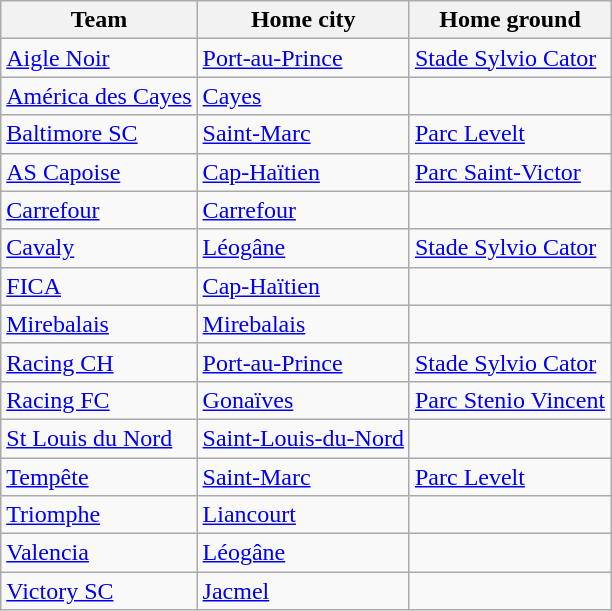<table class="wikitable sortable">
<tr>
<th>Team</th>
<th>Home city</th>
<th>Home ground</th>
</tr>
<tr>
<td><a href='#'>Aigle Noir</a></td>
<td><a href='#'>Port-au-Prince</a></td>
<td><a href='#'>Stade Sylvio Cator</a></td>
</tr>
<tr>
<td><a href='#'>América des Cayes</a></td>
<td><a href='#'>Cayes</a></td>
<td></td>
</tr>
<tr>
<td><a href='#'>Baltimore SC</a></td>
<td><a href='#'>Saint-Marc</a></td>
<td><a href='#'>Parc Levelt</a></td>
</tr>
<tr>
<td><a href='#'>AS Capoise</a></td>
<td><a href='#'>Cap-Haïtien</a></td>
<td><a href='#'>Parc Saint-Victor</a></td>
</tr>
<tr>
<td><a href='#'>Carrefour</a></td>
<td><a href='#'>Carrefour</a></td>
<td></td>
</tr>
<tr>
<td><a href='#'>Cavaly</a></td>
<td><a href='#'>Léogâne</a></td>
<td><a href='#'>Stade Sylvio Cator</a></td>
</tr>
<tr>
<td><a href='#'>FICA</a></td>
<td><a href='#'>Cap-Haïtien</a></td>
<td></td>
</tr>
<tr>
<td><a href='#'>Mirebalais</a></td>
<td><a href='#'>Mirebalais</a></td>
<td></td>
</tr>
<tr>
<td><a href='#'>Racing CH</a></td>
<td><a href='#'>Port-au-Prince</a></td>
<td><a href='#'>Stade Sylvio Cator</a></td>
</tr>
<tr>
<td><a href='#'>Racing FC</a></td>
<td><a href='#'>Gonaïves</a></td>
<td><a href='#'>Parc Stenio Vincent</a></td>
</tr>
<tr>
<td><a href='#'>St Louis du Nord</a></td>
<td><a href='#'>Saint-Louis-du-Nord</a></td>
<td></td>
</tr>
<tr>
<td><a href='#'>Tempête</a></td>
<td><a href='#'>Saint-Marc</a></td>
<td><a href='#'>Parc Levelt</a></td>
</tr>
<tr>
<td><a href='#'>Triomphe</a></td>
<td><a href='#'>Liancourt</a></td>
<td></td>
</tr>
<tr>
<td><a href='#'>Valencia</a></td>
<td><a href='#'>Léogâne</a></td>
<td></td>
</tr>
<tr>
<td><a href='#'>Victory SC</a></td>
<td><a href='#'>Jacmel</a></td>
<td></td>
</tr>
</table>
